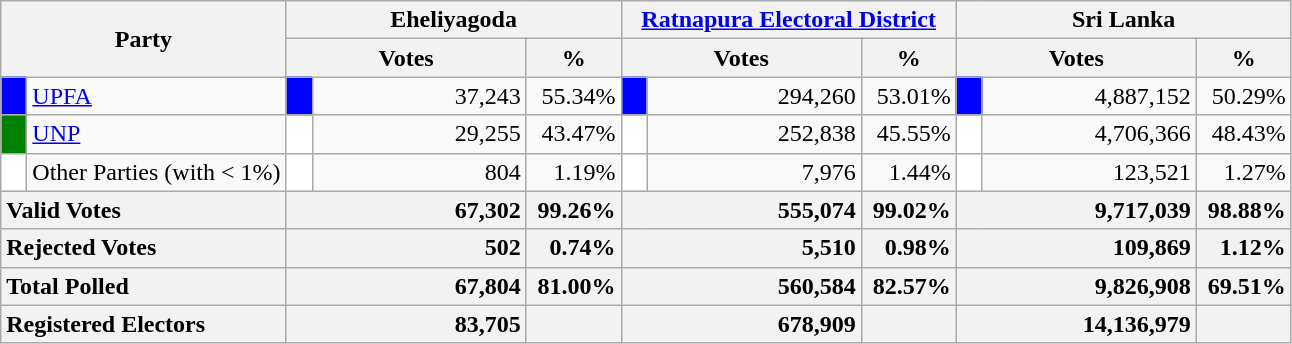<table class="wikitable">
<tr>
<th colspan="2" width="144px"rowspan="2">Party</th>
<th colspan="3" width="216px">Eheliyagoda</th>
<th colspan="3" width="216px"><a href='#'>Ratnapura Electoral District</a></th>
<th colspan="3" width="216px">Sri Lanka</th>
</tr>
<tr>
<th colspan="2" width="144px">Votes</th>
<th>%</th>
<th colspan="2" width="144px">Votes</th>
<th>%</th>
<th colspan="2" width="144px">Votes</th>
<th>%</th>
</tr>
<tr>
<td style="background-color:blue;" width="10px"></td>
<td style="text-align:left;"><a href='#'>UPFA</a></td>
<td style="background-color:blue;" width="10px"></td>
<td style="text-align:right;">37,243</td>
<td style="text-align:right;">55.34%</td>
<td style="background-color:blue;" width="10px"></td>
<td style="text-align:right;">294,260</td>
<td style="text-align:right;">53.01%</td>
<td style="background-color:blue;" width="10px"></td>
<td style="text-align:right;">4,887,152</td>
<td style="text-align:right;">50.29%</td>
</tr>
<tr>
<td style="background-color:green;" width="10px"></td>
<td style="text-align:left;"><a href='#'>UNP</a></td>
<td style="background-color:white;" width="10px"></td>
<td style="text-align:right;">29,255</td>
<td style="text-align:right;">43.47%</td>
<td style="background-color:white;" width="10px"></td>
<td style="text-align:right;">252,838</td>
<td style="text-align:right;">45.55%</td>
<td style="background-color:white;" width="10px"></td>
<td style="text-align:right;">4,706,366</td>
<td style="text-align:right;">48.43%</td>
</tr>
<tr>
<td style="background-color:white;" width="10px"></td>
<td style="text-align:left;">Other Parties (with < 1%)</td>
<td style="background-color:white;" width="10px"></td>
<td style="text-align:right;">804</td>
<td style="text-align:right;">1.19%</td>
<td style="background-color:white;" width="10px"></td>
<td style="text-align:right;">7,976</td>
<td style="text-align:right;">1.44%</td>
<td style="background-color:white;" width="10px"></td>
<td style="text-align:right;">123,521</td>
<td style="text-align:right;">1.27%</td>
</tr>
<tr>
<th colspan="2" width="144px"style="text-align:left;">Valid Votes</th>
<th style="text-align:right;"colspan="2" width="144px">67,302</th>
<th style="text-align:right;">99.26%</th>
<th style="text-align:right;"colspan="2" width="144px">555,074</th>
<th style="text-align:right;">99.02%</th>
<th style="text-align:right;"colspan="2" width="144px">9,717,039</th>
<th style="text-align:right;">98.88%</th>
</tr>
<tr>
<th colspan="2" width="144px"style="text-align:left;">Rejected Votes</th>
<th style="text-align:right;"colspan="2" width="144px">502</th>
<th style="text-align:right;">0.74%</th>
<th style="text-align:right;"colspan="2" width="144px">5,510</th>
<th style="text-align:right;">0.98%</th>
<th style="text-align:right;"colspan="2" width="144px">109,869</th>
<th style="text-align:right;">1.12%</th>
</tr>
<tr>
<th colspan="2" width="144px"style="text-align:left;">Total Polled</th>
<th style="text-align:right;"colspan="2" width="144px">67,804</th>
<th style="text-align:right;">81.00%</th>
<th style="text-align:right;"colspan="2" width="144px">560,584</th>
<th style="text-align:right;">82.57%</th>
<th style="text-align:right;"colspan="2" width="144px">9,826,908</th>
<th style="text-align:right;">69.51%</th>
</tr>
<tr>
<th colspan="2" width="144px"style="text-align:left;">Registered Electors</th>
<th style="text-align:right;"colspan="2" width="144px">83,705</th>
<th></th>
<th style="text-align:right;"colspan="2" width="144px">678,909</th>
<th></th>
<th style="text-align:right;"colspan="2" width="144px">14,136,979</th>
<th></th>
</tr>
</table>
